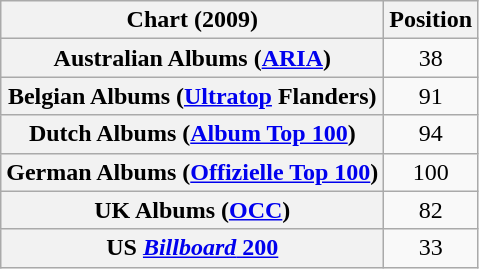<table class="wikitable sortable plainrowheaders " style="text-align:center;">
<tr>
<th>Chart (2009)</th>
<th>Position</th>
</tr>
<tr>
<th scope="row">Australian Albums (<a href='#'>ARIA</a>)</th>
<td>38</td>
</tr>
<tr>
<th scope="row">Belgian Albums (<a href='#'>Ultratop</a> Flanders)</th>
<td>91</td>
</tr>
<tr>
<th scope="row">Dutch Albums (<a href='#'>Album Top 100</a>)</th>
<td>94</td>
</tr>
<tr>
<th scope="row">German Albums (<a href='#'>Offizielle Top 100</a>)</th>
<td>100</td>
</tr>
<tr>
<th scope="row">UK Albums (<a href='#'>OCC</a>)</th>
<td>82</td>
</tr>
<tr>
<th scope="row">US <a href='#'><em>Billboard</em> 200</a></th>
<td>33</td>
</tr>
</table>
